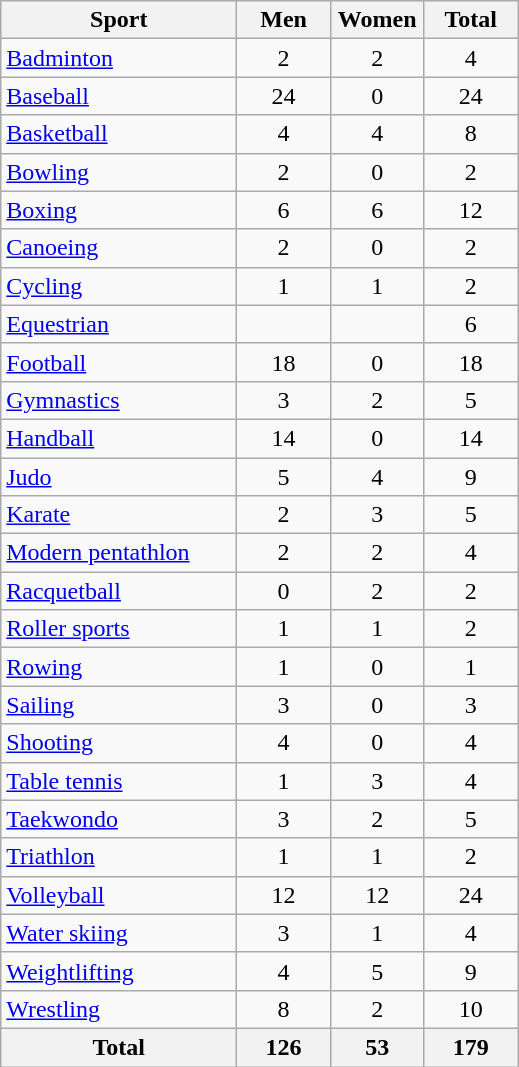<table class="wikitable sortable" style="text-align:center;">
<tr>
<th width=150>Sport</th>
<th width=55>Men</th>
<th width=55>Women</th>
<th width=55>Total</th>
</tr>
<tr>
<td align=left><a href='#'>Badminton</a></td>
<td>2</td>
<td>2</td>
<td>4</td>
</tr>
<tr>
<td align=left><a href='#'>Baseball</a></td>
<td>24</td>
<td>0</td>
<td>24</td>
</tr>
<tr>
<td align=left><a href='#'>Basketball</a></td>
<td>4</td>
<td>4</td>
<td>8</td>
</tr>
<tr>
<td align=left><a href='#'>Bowling</a></td>
<td>2</td>
<td>0</td>
<td>2</td>
</tr>
<tr>
<td align=left><a href='#'>Boxing</a></td>
<td>6</td>
<td>6</td>
<td>12</td>
</tr>
<tr>
<td align=left><a href='#'>Canoeing</a></td>
<td>2</td>
<td>0</td>
<td>2</td>
</tr>
<tr>
<td align=left><a href='#'>Cycling</a></td>
<td>1</td>
<td>1</td>
<td>2</td>
</tr>
<tr>
<td align=left><a href='#'>Equestrian</a></td>
<td></td>
<td></td>
<td>6</td>
</tr>
<tr>
<td align=left><a href='#'>Football</a></td>
<td>18</td>
<td>0</td>
<td>18</td>
</tr>
<tr>
<td align=left><a href='#'>Gymnastics</a></td>
<td>3</td>
<td>2</td>
<td>5</td>
</tr>
<tr>
<td align=left><a href='#'>Handball</a></td>
<td>14</td>
<td>0</td>
<td>14</td>
</tr>
<tr>
<td align=left><a href='#'>Judo</a></td>
<td>5</td>
<td>4</td>
<td>9</td>
</tr>
<tr>
<td align=left><a href='#'>Karate</a></td>
<td>2</td>
<td>3</td>
<td>5</td>
</tr>
<tr>
<td align=left><a href='#'>Modern pentathlon</a></td>
<td>2</td>
<td>2</td>
<td>4</td>
</tr>
<tr>
<td align=left><a href='#'>Racquetball</a></td>
<td>0</td>
<td>2</td>
<td>2</td>
</tr>
<tr>
<td align=left><a href='#'>Roller sports</a></td>
<td>1</td>
<td>1</td>
<td>2</td>
</tr>
<tr>
<td align=left><a href='#'>Rowing</a></td>
<td>1</td>
<td>0</td>
<td>1</td>
</tr>
<tr>
<td align=left><a href='#'>Sailing</a></td>
<td>3</td>
<td>0</td>
<td>3</td>
</tr>
<tr>
<td align=left><a href='#'>Shooting</a></td>
<td>4</td>
<td>0</td>
<td>4</td>
</tr>
<tr>
<td align=left><a href='#'>Table tennis</a></td>
<td>1</td>
<td>3</td>
<td>4</td>
</tr>
<tr>
<td align=left><a href='#'>Taekwondo</a></td>
<td>3</td>
<td>2</td>
<td>5</td>
</tr>
<tr>
<td align=left><a href='#'>Triathlon</a></td>
<td>1</td>
<td>1</td>
<td>2</td>
</tr>
<tr>
<td align=left><a href='#'>Volleyball</a></td>
<td>12</td>
<td>12</td>
<td>24</td>
</tr>
<tr>
<td align=left><a href='#'>Water skiing</a></td>
<td>3</td>
<td>1</td>
<td>4</td>
</tr>
<tr>
<td align=left><a href='#'>Weightlifting</a></td>
<td>4</td>
<td>5</td>
<td>9</td>
</tr>
<tr>
<td align=left><a href='#'>Wrestling</a></td>
<td>8</td>
<td>2</td>
<td>10</td>
</tr>
<tr>
<th>Total</th>
<th>126</th>
<th>53</th>
<th>179</th>
</tr>
</table>
